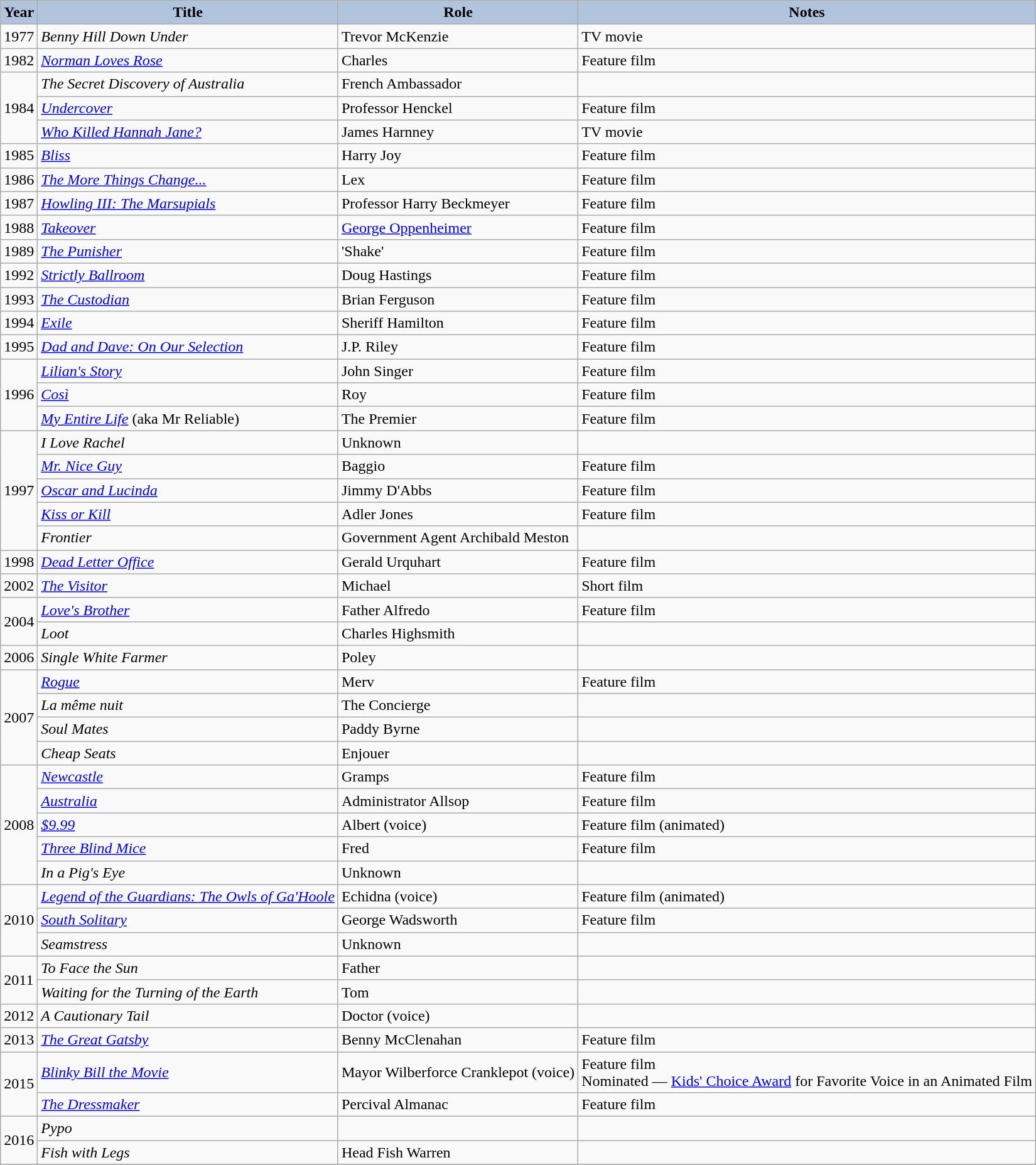<table class="wikitable">
<tr align="center">
<th style="background:#B0C4DE;">Year</th>
<th style="background:#B0C4DE;">Title</th>
<th style="background:#B0C4DE;">Role</th>
<th style="background:#B0C4DE;">Notes</th>
</tr>
<tr>
<td>1977</td>
<td><em>Benny Hill Down Under</em></td>
<td>Trevor McKenzie</td>
<td>TV movie</td>
</tr>
<tr>
<td>1982</td>
<td><em><a href='#'>Norman Loves Rose</a></em></td>
<td>Charles</td>
<td>Feature film</td>
</tr>
<tr>
<td rowspan="3">1984</td>
<td><em>The Secret Discovery of Australia</em></td>
<td>French Ambassador</td>
<td></td>
</tr>
<tr>
<td><em><a href='#'>Undercover</a></em></td>
<td>Professor Henckel</td>
<td>Feature film</td>
</tr>
<tr>
<td><em><a href='#'>Who Killed Hannah Jane?</a></em></td>
<td>James Harnney</td>
<td>TV movie</td>
</tr>
<tr>
<td>1985</td>
<td><em><a href='#'>Bliss</a></em></td>
<td>Harry Joy</td>
<td>Feature film</td>
</tr>
<tr>
<td>1986</td>
<td><em><a href='#'>The More Things Change...</a></em></td>
<td>Lex</td>
<td>Feature film</td>
</tr>
<tr>
<td>1987</td>
<td><em><a href='#'>Howling III: The Marsupials</a></em></td>
<td>Professor Harry Beckmeyer</td>
<td>Feature film</td>
</tr>
<tr>
<td>1988</td>
<td><em><a href='#'>Takeover</a></em></td>
<td><a href='#'>George Oppenheimer</a></td>
<td>Feature film</td>
</tr>
<tr>
<td>1989</td>
<td><em><a href='#'>The Punisher</a></em></td>
<td>'Shake'</td>
<td>Feature film</td>
</tr>
<tr>
<td>1992</td>
<td><em><a href='#'>Strictly Ballroom</a></em></td>
<td>Doug Hastings</td>
<td>Feature film</td>
</tr>
<tr>
<td>1993</td>
<td><em><a href='#'>The Custodian</a></em></td>
<td>Brian Ferguson</td>
<td>Feature film</td>
</tr>
<tr>
<td>1994</td>
<td><em><a href='#'>Exile</a></em></td>
<td>Sheriff Hamilton</td>
<td>Feature film</td>
</tr>
<tr>
<td>1995</td>
<td><em><a href='#'>Dad and Dave: On Our Selection</a></em></td>
<td>J.P. Riley</td>
<td>Feature film</td>
</tr>
<tr>
<td rowspan="3">1996</td>
<td><em><a href='#'>Lilian's Story</a></em></td>
<td>John Singer</td>
<td>Feature film</td>
</tr>
<tr>
<td><em><a href='#'>Così</a></em></td>
<td>Roy</td>
<td>Feature film</td>
</tr>
<tr>
<td><em><a href='#'>My Entire Life</a></em> (aka Mr Reliable)</td>
<td>The Premier</td>
<td>Feature film</td>
</tr>
<tr>
<td rowspan="5">1997</td>
<td><em>I Love Rachel</em></td>
<td>Unknown</td>
<td></td>
</tr>
<tr>
<td><em><a href='#'>Mr. Nice Guy</a></em></td>
<td>Baggio</td>
<td>Feature film</td>
</tr>
<tr>
<td><em><a href='#'>Oscar and Lucinda</a></em></td>
<td>Jimmy D'Abbs</td>
<td>Feature film</td>
</tr>
<tr>
<td><em><a href='#'>Kiss or Kill</a></em></td>
<td>Adler Jones</td>
<td>Feature film</td>
</tr>
<tr>
<td><em>Frontier</em></td>
<td>Government Agent Archibald Meston</td>
<td></td>
</tr>
<tr>
<td>1998</td>
<td><em><a href='#'>Dead Letter Office</a></em></td>
<td>Gerald Urquhart</td>
<td>Feature film</td>
</tr>
<tr>
<td>2002</td>
<td><em><a href='#'>The Visitor</a></em></td>
<td>Michael</td>
<td>Short film</td>
</tr>
<tr>
<td rowspan="2">2004</td>
<td><em><a href='#'>Love's Brother</a></em></td>
<td>Father Alfredo</td>
<td>Feature film</td>
</tr>
<tr>
<td><em>Loot</em></td>
<td>Charles Highsmith</td>
<td></td>
</tr>
<tr>
<td>2006</td>
<td><em>Single White Farmer</em></td>
<td>Poley</td>
<td></td>
</tr>
<tr>
<td rowspan="4">2007</td>
<td><em><a href='#'>Rogue</a></em></td>
<td>Merv</td>
<td>Feature film</td>
</tr>
<tr>
<td><em>La même nuit</em></td>
<td>The Concierge</td>
<td></td>
</tr>
<tr>
<td><em>Soul Mates</em></td>
<td>Paddy Byrne</td>
<td></td>
</tr>
<tr>
<td><em>Cheap Seats</em></td>
<td>Enjouer</td>
<td></td>
</tr>
<tr>
<td rowspan="5">2008</td>
<td><em><a href='#'>Newcastle</a></em></td>
<td>Gramps</td>
<td>Feature film</td>
</tr>
<tr>
<td><em><a href='#'>Australia</a></em></td>
<td>Administrator Allsop</td>
<td>Feature film</td>
</tr>
<tr>
<td><em><a href='#'>$9.99</a></em></td>
<td>Albert (voice)</td>
<td>Feature film (animated)</td>
</tr>
<tr>
<td><em><a href='#'>Three Blind Mice</a></em></td>
<td>Fred</td>
<td>Feature film</td>
</tr>
<tr>
<td><em>In a Pig's Eye</em></td>
<td>Unknown</td>
<td></td>
</tr>
<tr>
<td rowspan="3">2010</td>
<td><em><a href='#'>Legend of the Guardians: The Owls of Ga'Hoole</a></em></td>
<td>Echidna (voice)</td>
<td>Feature film (animated)</td>
</tr>
<tr>
<td><em><a href='#'>South Solitary</a></em></td>
<td>George Wadsworth</td>
<td>Feature film</td>
</tr>
<tr>
<td><em>Seamstress</em></td>
<td>Unknown</td>
<td></td>
</tr>
<tr>
<td rowspan="2">2011</td>
<td><em>To Face the Sun</em></td>
<td>Father</td>
<td></td>
</tr>
<tr>
<td><em>Waiting for the Turning of the Earth</em></td>
<td>Tom</td>
<td></td>
</tr>
<tr>
<td>2012</td>
<td><em>A Cautionary Tail</em></td>
<td>Doctor (voice)</td>
<td></td>
</tr>
<tr>
<td>2013</td>
<td><em><a href='#'>The Great Gatsby</a></em></td>
<td>Benny McClenahan</td>
<td>Feature film</td>
</tr>
<tr>
<td rowspan="2">2015</td>
<td><em><a href='#'>Blinky Bill the Movie</a></em></td>
<td>Mayor Wilberforce Cranklepot (voice)</td>
<td>Feature film<br>Nominated — <a href='#'>Kids' Choice Award</a> for Favorite Voice in an Animated Film</td>
</tr>
<tr>
<td><em><a href='#'>The Dressmaker</a></em></td>
<td>Percival Almanac</td>
<td>Feature film</td>
</tr>
<tr>
<td rowspan="2">2016</td>
<td><em>Pypo</em></td>
<td></td>
<td></td>
</tr>
<tr>
<td><em>Fish with Legs</em></td>
<td>Head Fish Warren</td>
<td></td>
</tr>
<tr>
</tr>
</table>
